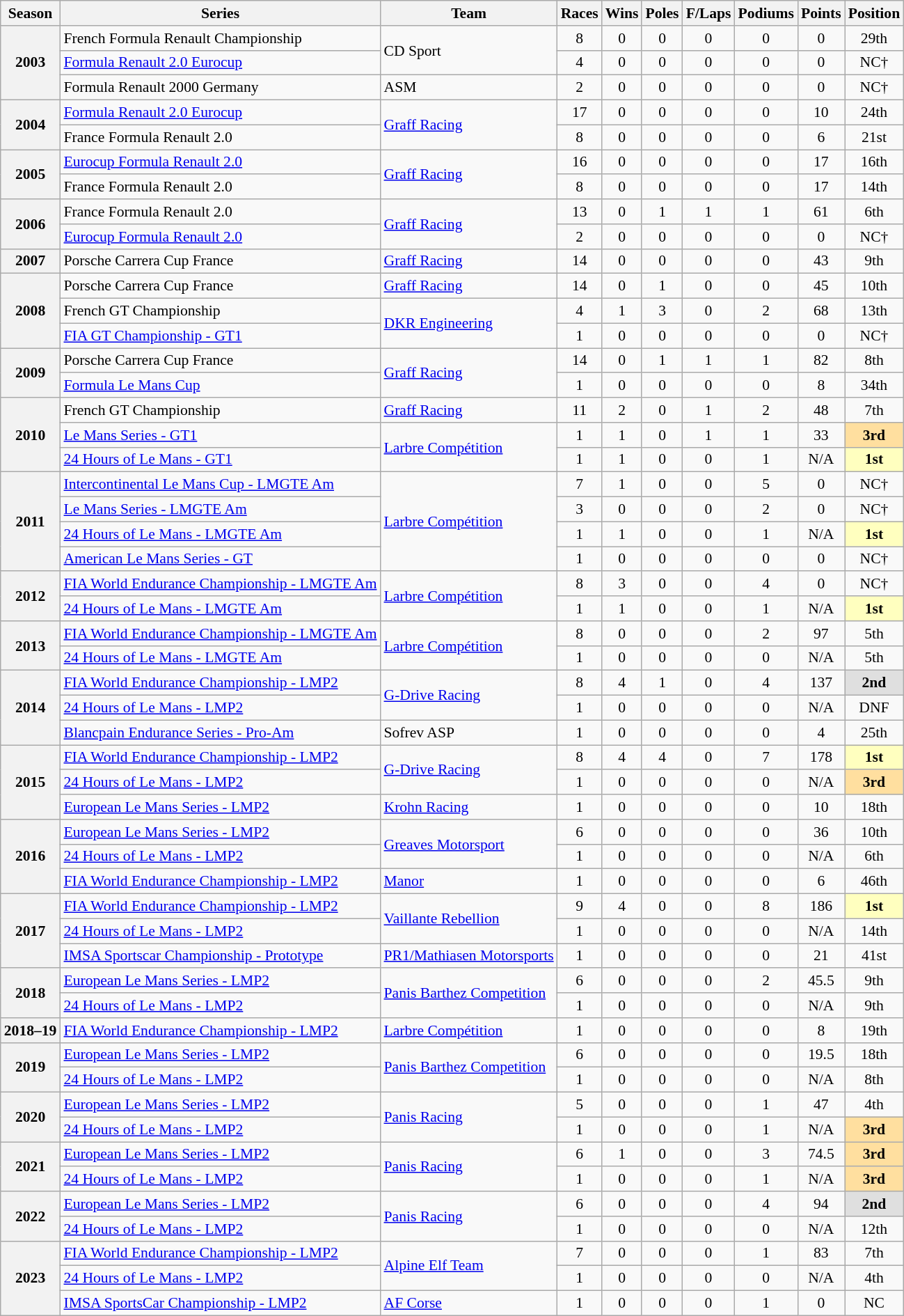<table class="wikitable" style="font-size: 90%; text-align:center">
<tr>
<th>Season</th>
<th>Series</th>
<th>Team</th>
<th>Races</th>
<th>Wins</th>
<th>Poles</th>
<th>F/Laps</th>
<th>Podiums</th>
<th>Points</th>
<th>Position</th>
</tr>
<tr>
<th rowspan="3">2003</th>
<td align="left">French Formula Renault Championship</td>
<td rowspan="2" align="left">CD Sport</td>
<td>8</td>
<td>0</td>
<td>0</td>
<td>0</td>
<td>0</td>
<td>0</td>
<td>29th</td>
</tr>
<tr>
<td align="left"><a href='#'>Formula Renault 2.0 Eurocup</a></td>
<td>4</td>
<td>0</td>
<td>0</td>
<td>0</td>
<td>0</td>
<td>0</td>
<td>NC†</td>
</tr>
<tr>
<td align="left">Formula Renault 2000 Germany</td>
<td align="left">ASM</td>
<td>2</td>
<td>0</td>
<td>0</td>
<td>0</td>
<td>0</td>
<td>0</td>
<td>NC†</td>
</tr>
<tr>
<th rowspan="2">2004</th>
<td align="left"><a href='#'>Formula Renault 2.0 Eurocup</a></td>
<td rowspan="2" align="left"><a href='#'>Graff Racing</a></td>
<td>17</td>
<td>0</td>
<td>0</td>
<td>0</td>
<td>0</td>
<td>10</td>
<td>24th</td>
</tr>
<tr>
<td align="left">France Formula Renault 2.0</td>
<td>8</td>
<td>0</td>
<td>0</td>
<td>0</td>
<td>0</td>
<td>6</td>
<td>21st</td>
</tr>
<tr>
<th rowspan="2">2005</th>
<td align="left"><a href='#'>Eurocup Formula Renault 2.0</a></td>
<td rowspan="2" align="left"><a href='#'>Graff Racing</a></td>
<td>16</td>
<td>0</td>
<td>0</td>
<td>0</td>
<td>0</td>
<td>17</td>
<td>16th</td>
</tr>
<tr>
<td align="left">France Formula Renault 2.0</td>
<td>8</td>
<td>0</td>
<td>0</td>
<td>0</td>
<td>0</td>
<td>17</td>
<td>14th</td>
</tr>
<tr>
<th rowspan="2">2006</th>
<td align="left">France Formula Renault 2.0</td>
<td rowspan="2" align="left"><a href='#'>Graff Racing</a></td>
<td>13</td>
<td>0</td>
<td>1</td>
<td>1</td>
<td>1</td>
<td>61</td>
<td>6th</td>
</tr>
<tr>
<td align="left"><a href='#'>Eurocup Formula Renault 2.0</a></td>
<td>2</td>
<td>0</td>
<td>0</td>
<td>0</td>
<td>0</td>
<td>0</td>
<td>NC†</td>
</tr>
<tr>
<th>2007</th>
<td align="left">Porsche Carrera Cup France</td>
<td align="left"><a href='#'>Graff Racing</a></td>
<td>14</td>
<td>0</td>
<td>0</td>
<td>0</td>
<td>0</td>
<td>43</td>
<td>9th</td>
</tr>
<tr>
<th rowspan="3">2008</th>
<td align="left">Porsche Carrera Cup France</td>
<td align="left"><a href='#'>Graff Racing</a></td>
<td>14</td>
<td>0</td>
<td>1</td>
<td>0</td>
<td>0</td>
<td>45</td>
<td>10th</td>
</tr>
<tr>
<td align="left">French GT Championship</td>
<td rowspan="2" align="left"><a href='#'>DKR Engineering</a></td>
<td>4</td>
<td>1</td>
<td>3</td>
<td>0</td>
<td>2</td>
<td>68</td>
<td>13th</td>
</tr>
<tr>
<td align="left"><a href='#'>FIA GT Championship - GT1</a></td>
<td>1</td>
<td>0</td>
<td>0</td>
<td>0</td>
<td>0</td>
<td>0</td>
<td>NC†</td>
</tr>
<tr>
<th rowspan="2">2009</th>
<td align="left">Porsche Carrera Cup France</td>
<td rowspan="2" align="left"><a href='#'>Graff Racing</a></td>
<td>14</td>
<td>0</td>
<td>1</td>
<td>1</td>
<td>1</td>
<td>82</td>
<td>8th</td>
</tr>
<tr>
<td align="left"><a href='#'>Formula Le Mans Cup</a></td>
<td>1</td>
<td>0</td>
<td>0</td>
<td>0</td>
<td>0</td>
<td>8</td>
<td>34th</td>
</tr>
<tr>
<th rowspan="3">2010</th>
<td align="left">French GT Championship</td>
<td align="left"><a href='#'>Graff Racing</a></td>
<td>11</td>
<td>2</td>
<td>0</td>
<td>1</td>
<td>2</td>
<td>48</td>
<td>7th</td>
</tr>
<tr>
<td align="left"><a href='#'>Le Mans Series - GT1</a></td>
<td rowspan="2" align="left"><a href='#'>Larbre Compétition</a></td>
<td>1</td>
<td>1</td>
<td>0</td>
<td>1</td>
<td>1</td>
<td>33</td>
<td style="background:#FFDF9F;"><strong>3rd</strong></td>
</tr>
<tr>
<td align="left"><a href='#'>24 Hours of Le Mans - GT1</a></td>
<td>1</td>
<td>1</td>
<td>0</td>
<td>0</td>
<td>1</td>
<td>N/A</td>
<td style="background:#FFFFBF;"><strong>1st</strong></td>
</tr>
<tr>
<th rowspan="4">2011</th>
<td align="left"><a href='#'>Intercontinental Le Mans Cup - LMGTE Am</a></td>
<td rowspan="4" align="left"><a href='#'>Larbre Compétition</a></td>
<td>7</td>
<td>1</td>
<td>0</td>
<td>0</td>
<td>5</td>
<td>0</td>
<td>NC†</td>
</tr>
<tr>
<td align="left"><a href='#'>Le Mans Series - LMGTE Am</a></td>
<td>3</td>
<td>0</td>
<td>0</td>
<td>0</td>
<td>2</td>
<td>0</td>
<td>NC†</td>
</tr>
<tr>
<td align="left"><a href='#'>24 Hours of Le Mans - LMGTE Am</a></td>
<td>1</td>
<td>1</td>
<td>0</td>
<td>0</td>
<td>1</td>
<td>N/A</td>
<td style="background:#FFFFBF;"><strong>1st</strong></td>
</tr>
<tr>
<td align="left"><a href='#'>American Le Mans Series - GT</a></td>
<td>1</td>
<td>0</td>
<td>0</td>
<td>0</td>
<td>0</td>
<td>0</td>
<td>NC†</td>
</tr>
<tr>
<th rowspan="2">2012</th>
<td align="left"><a href='#'>FIA World Endurance Championship - LMGTE Am</a></td>
<td rowspan="2"  align="left"><a href='#'>Larbre Compétition</a></td>
<td>8</td>
<td>3</td>
<td>0</td>
<td>0</td>
<td>4</td>
<td>0</td>
<td>NC†</td>
</tr>
<tr>
<td align="left"><a href='#'>24 Hours of Le Mans - LMGTE Am</a></td>
<td>1</td>
<td>1</td>
<td>0</td>
<td>0</td>
<td>1</td>
<td>N/A</td>
<td style="background:#FFFFBF;"><strong>1st</strong></td>
</tr>
<tr>
<th rowspan="2">2013</th>
<td align="left"><a href='#'>FIA World Endurance Championship - LMGTE Am</a></td>
<td rowspan="2"  align="left"><a href='#'>Larbre Compétition</a></td>
<td>8</td>
<td>0</td>
<td>0</td>
<td>0</td>
<td>2</td>
<td>97</td>
<td>5th</td>
</tr>
<tr>
<td align="left"><a href='#'>24 Hours of Le Mans - LMGTE Am</a></td>
<td>1</td>
<td>0</td>
<td>0</td>
<td>0</td>
<td>0</td>
<td>N/A</td>
<td>5th</td>
</tr>
<tr>
<th rowspan="3">2014</th>
<td align="left"><a href='#'>FIA World Endurance Championship - LMP2</a></td>
<td rowspan="2" align="left"><a href='#'>G-Drive Racing</a></td>
<td>8</td>
<td>4</td>
<td>1</td>
<td>0</td>
<td>4</td>
<td>137</td>
<td style="background:#DFDFDF;"><strong>2nd</strong></td>
</tr>
<tr>
<td align="left"><a href='#'>24 Hours of Le Mans - LMP2</a></td>
<td>1</td>
<td>0</td>
<td>0</td>
<td>0</td>
<td>0</td>
<td>N/A</td>
<td>DNF</td>
</tr>
<tr>
<td align="left"><a href='#'>Blancpain Endurance Series - Pro-Am</a></td>
<td align="left">Sofrev ASP</td>
<td>1</td>
<td>0</td>
<td>0</td>
<td>0</td>
<td>0</td>
<td>4</td>
<td>25th</td>
</tr>
<tr>
<th rowspan="3">2015</th>
<td align="left"><a href='#'>FIA World Endurance Championship - LMP2</a></td>
<td rowspan="2" align="left"><a href='#'>G-Drive Racing</a></td>
<td>8</td>
<td>4</td>
<td>4</td>
<td>0</td>
<td>7</td>
<td>178</td>
<td style="background:#FFFFBF;"><strong>1st</strong></td>
</tr>
<tr>
<td align="left"><a href='#'>24 Hours of Le Mans - LMP2</a></td>
<td>1</td>
<td>0</td>
<td>0</td>
<td>0</td>
<td>0</td>
<td>N/A</td>
<td style="background:#FFDF9F;"><strong>3rd</strong></td>
</tr>
<tr>
<td align="left"><a href='#'>European Le Mans Series - LMP2</a></td>
<td align="left"><a href='#'>Krohn Racing</a></td>
<td>1</td>
<td>0</td>
<td>0</td>
<td>0</td>
<td>0</td>
<td>10</td>
<td>18th</td>
</tr>
<tr>
<th rowspan="3">2016</th>
<td align="left"><a href='#'>European Le Mans Series - LMP2</a></td>
<td rowspan="2" align="left"><a href='#'>Greaves Motorsport</a></td>
<td>6</td>
<td>0</td>
<td>0</td>
<td>0</td>
<td>0</td>
<td>36</td>
<td>10th</td>
</tr>
<tr>
<td align="left"><a href='#'>24 Hours of Le Mans - LMP2</a></td>
<td>1</td>
<td>0</td>
<td>0</td>
<td>0</td>
<td>0</td>
<td>N/A</td>
<td>6th</td>
</tr>
<tr>
<td align="left"><a href='#'>FIA World Endurance Championship - LMP2</a></td>
<td align="left"><a href='#'>Manor</a></td>
<td>1</td>
<td>0</td>
<td>0</td>
<td>0</td>
<td>0</td>
<td>6</td>
<td>46th</td>
</tr>
<tr>
<th rowspan="3">2017</th>
<td align="left"><a href='#'>FIA World Endurance Championship - LMP2</a></td>
<td rowspan="2" align="left"><a href='#'>Vaillante Rebellion</a></td>
<td>9</td>
<td>4</td>
<td>0</td>
<td>0</td>
<td>8</td>
<td>186</td>
<td style="background:#FFFFBF;"><strong>1st</strong></td>
</tr>
<tr>
<td align="left"><a href='#'>24 Hours of Le Mans - LMP2</a></td>
<td>1</td>
<td>0</td>
<td>0</td>
<td>0</td>
<td>0</td>
<td>N/A</td>
<td>14th</td>
</tr>
<tr>
<td align="left"><a href='#'>IMSA Sportscar Championship - Prototype</a></td>
<td align="left"><a href='#'>PR1/Mathiasen Motorsports</a></td>
<td>1</td>
<td>0</td>
<td>0</td>
<td>0</td>
<td>0</td>
<td>21</td>
<td>41st</td>
</tr>
<tr>
<th rowspan="2">2018</th>
<td align="left"><a href='#'>European Le Mans Series - LMP2</a></td>
<td rowspan="2" align="left"><a href='#'>Panis Barthez Competition</a></td>
<td>6</td>
<td>0</td>
<td>0</td>
<td>0</td>
<td>2</td>
<td>45.5</td>
<td>9th</td>
</tr>
<tr>
<td align="left"><a href='#'>24 Hours of Le Mans - LMP2</a></td>
<td>1</td>
<td>0</td>
<td>0</td>
<td>0</td>
<td>0</td>
<td>N/A</td>
<td>9th</td>
</tr>
<tr>
<th>2018–19</th>
<td align="left"><a href='#'>FIA World Endurance Championship - LMP2</a></td>
<td align="left"><a href='#'>Larbre Compétition</a></td>
<td>1</td>
<td>0</td>
<td>0</td>
<td>0</td>
<td>0</td>
<td>8</td>
<td>19th</td>
</tr>
<tr>
<th rowspan="2">2019</th>
<td align="left"><a href='#'>European Le Mans Series - LMP2</a></td>
<td rowspan="2" align="left"><a href='#'>Panis Barthez Competition</a></td>
<td>6</td>
<td>0</td>
<td>0</td>
<td>0</td>
<td>0</td>
<td>19.5</td>
<td>18th</td>
</tr>
<tr>
<td align="left"><a href='#'>24 Hours of Le Mans - LMP2</a></td>
<td>1</td>
<td>0</td>
<td>0</td>
<td>0</td>
<td>0</td>
<td>N/A</td>
<td>8th</td>
</tr>
<tr>
<th rowspan="2">2020</th>
<td align="left"><a href='#'>European Le Mans Series - LMP2</a></td>
<td rowspan="2"  align="left"><a href='#'>Panis Racing</a></td>
<td>5</td>
<td>0</td>
<td>0</td>
<td>0</td>
<td>1</td>
<td>47</td>
<td>4th</td>
</tr>
<tr>
<td align="left"><a href='#'>24 Hours of Le Mans - LMP2</a></td>
<td>1</td>
<td>0</td>
<td>0</td>
<td>0</td>
<td>1</td>
<td>N/A</td>
<td style="background:#FFDF9F;"><strong>3rd</strong></td>
</tr>
<tr>
<th rowspan="2">2021</th>
<td align="left"><a href='#'>European Le Mans Series - LMP2</a></td>
<td rowspan="2" align="left"><a href='#'>Panis Racing</a></td>
<td>6</td>
<td>1</td>
<td>0</td>
<td>0</td>
<td>3</td>
<td>74.5</td>
<td style="background:#FFDF9F;"><strong>3rd</strong></td>
</tr>
<tr>
<td align="left"><a href='#'>24 Hours of Le Mans - LMP2</a></td>
<td>1</td>
<td>0</td>
<td>0</td>
<td>0</td>
<td>1</td>
<td>N/A</td>
<td style="background:#FFDF9F;"><strong>3rd</strong></td>
</tr>
<tr>
<th rowspan="2">2022</th>
<td align="left"><a href='#'>European Le Mans Series - LMP2</a></td>
<td rowspan="2" align="left"><a href='#'>Panis Racing</a></td>
<td>6</td>
<td>0</td>
<td>0</td>
<td>0</td>
<td>4</td>
<td>94</td>
<td style="background:#DFDFDF;"><strong>2nd</strong></td>
</tr>
<tr>
<td align="left"><a href='#'>24 Hours of Le Mans - LMP2</a></td>
<td>1</td>
<td>0</td>
<td>0</td>
<td>0</td>
<td>0</td>
<td>N/A</td>
<td>12th</td>
</tr>
<tr>
<th rowspan="3">2023</th>
<td align="left"><a href='#'>FIA World Endurance Championship - LMP2</a></td>
<td rowspan="2" align="left"><a href='#'>Alpine Elf Team</a></td>
<td>7</td>
<td>0</td>
<td>0</td>
<td>0</td>
<td>1</td>
<td>83</td>
<td>7th</td>
</tr>
<tr>
<td align=left><a href='#'>24 Hours of Le Mans - LMP2</a></td>
<td>1</td>
<td>0</td>
<td>0</td>
<td>0</td>
<td>0</td>
<td>N/A</td>
<td>4th</td>
</tr>
<tr>
<td align="left"><a href='#'>IMSA SportsCar Championship - LMP2</a></td>
<td align="left"><a href='#'>AF Corse</a></td>
<td>1</td>
<td>0</td>
<td>0</td>
<td>0</td>
<td>1</td>
<td>0</td>
<td>NC</td>
</tr>
</table>
